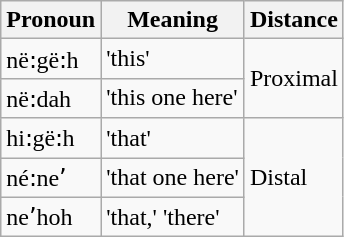<table class="wikitable">
<tr>
<th>Pronoun</th>
<th>Meaning</th>
<th>Distance</th>
</tr>
<tr>
<td>në꞉gë꞉h</td>
<td>'this'</td>
<td rowspan="2">Proximal</td>
</tr>
<tr>
<td>në꞉dah</td>
<td>'this one here'</td>
</tr>
<tr>
<td>hi꞉gë꞉h</td>
<td>'that'</td>
<td rowspan="3">Distal</td>
</tr>
<tr>
<td>né꞉neʼ</td>
<td>'that one here'</td>
</tr>
<tr>
<td>neʼhoh</td>
<td>'that,' 'there'</td>
</tr>
</table>
